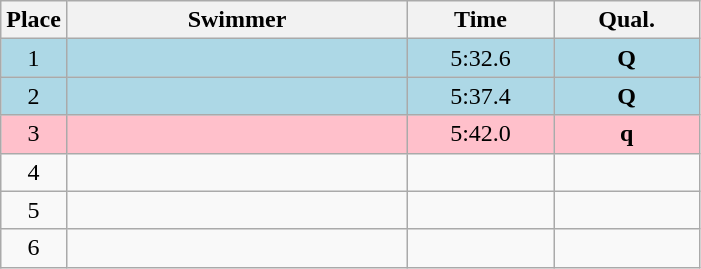<table class=wikitable style="text-align:center">
<tr>
<th>Place</th>
<th width=220>Swimmer</th>
<th width=90>Time</th>
<th width=90>Qual.</th>
</tr>
<tr bgcolor=lightblue>
<td>1</td>
<td align=left></td>
<td>5:32.6</td>
<td><strong>Q</strong></td>
</tr>
<tr bgcolor=lightblue>
<td>2</td>
<td align=left></td>
<td>5:37.4</td>
<td><strong>Q</strong></td>
</tr>
<tr bgcolor=pink>
<td>3</td>
<td align=left></td>
<td>5:42.0</td>
<td><strong>q</strong></td>
</tr>
<tr>
<td>4</td>
<td align=left></td>
<td></td>
<td></td>
</tr>
<tr>
<td>5</td>
<td align=left></td>
<td></td>
<td></td>
</tr>
<tr>
<td>6</td>
<td align=left></td>
<td></td>
<td></td>
</tr>
</table>
